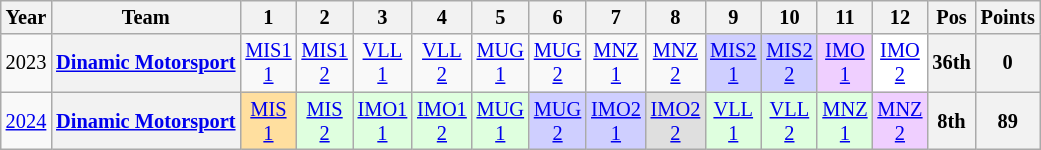<table class="wikitable" style="text-align:center; font-size:85%">
<tr>
<th>Year</th>
<th>Team</th>
<th>1</th>
<th>2</th>
<th>3</th>
<th>4</th>
<th>5</th>
<th>6</th>
<th>7</th>
<th>8</th>
<th>9</th>
<th>10</th>
<th>11</th>
<th>12</th>
<th>Pos</th>
<th>Points</th>
</tr>
<tr>
<td>2023</td>
<th nowrap><a href='#'>Dinamic Motorsport</a></th>
<td style="background:#;"><a href='#'>MIS1<br>1</a></td>
<td style="background:#;"><a href='#'>MIS1<br>2</a></td>
<td style="background:#;"><a href='#'>VLL<br>1</a></td>
<td style="background:#;"><a href='#'>VLL<br>2</a></td>
<td style="background:#;"><a href='#'>MUG<br>1</a></td>
<td style="background:#;"><a href='#'>MUG<br>2</a></td>
<td style="background:#;"><a href='#'>MNZ<br>1</a></td>
<td style="background:#;"><a href='#'>MNZ<br>2</a></td>
<td style="background:#CFCFFF;"><a href='#'>MIS2<br>1</a><br></td>
<td style="background:#CFCFFF;"><a href='#'>MIS2<br>2</a><br></td>
<td style="background:#EFCFFF;"><a href='#'>IMO<br>1</a><br></td>
<td style="background:#FFFFFF;"><a href='#'>IMO<br>2</a><br></td>
<th>36th</th>
<th>0</th>
</tr>
<tr>
<td><a href='#'>2024</a></td>
<th nowrap><a href='#'>Dinamic Motorsport</a></th>
<td style="background:#FFDF9F;"><a href='#'>MIS<br>1</a><br></td>
<td style="background:#DFFFDF;"><a href='#'>MIS<br>2</a><br></td>
<td style="background:#DFFFDF;"><a href='#'>IMO1<br>1</a><br></td>
<td style="background:#DFFFDF;"><a href='#'>IMO1<br>2</a><br></td>
<td style="background:#DFFFDF;"><a href='#'>MUG<br>1</a><br></td>
<td style="background:#CFCFFF;"><a href='#'>MUG<br>2</a><br></td>
<td style="background:#CFCFFF;"><a href='#'>IMO2<br>1</a><br></td>
<td style="background:#DFDFDF;"><a href='#'>IMO2<br>2</a><br></td>
<td style="background:#DFFFDF;"><a href='#'>VLL<br>1</a><br></td>
<td style="background:#DFFFDF;"><a href='#'>VLL<br>2</a><br></td>
<td style="background:#DFFFDF;"><a href='#'>MNZ<br>1</a><br></td>
<td style="background:#EFCFFF;"><a href='#'>MNZ<br>2</a><br></td>
<th>8th</th>
<th>89</th>
</tr>
</table>
